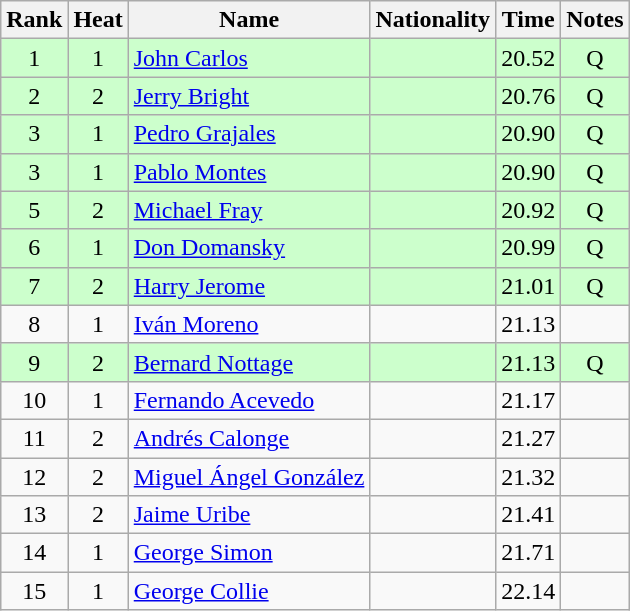<table class="wikitable sortable" style="text-align:center">
<tr>
<th>Rank</th>
<th>Heat</th>
<th>Name</th>
<th>Nationality</th>
<th>Time</th>
<th>Notes</th>
</tr>
<tr bgcolor=ccffcc>
<td>1</td>
<td>1</td>
<td align=left><a href='#'>John Carlos</a></td>
<td align=left></td>
<td>20.52</td>
<td>Q</td>
</tr>
<tr bgcolor=ccffcc>
<td>2</td>
<td>2</td>
<td align=left><a href='#'>Jerry Bright</a></td>
<td align=left></td>
<td>20.76</td>
<td>Q</td>
</tr>
<tr bgcolor=ccffcc>
<td>3</td>
<td>1</td>
<td align=left><a href='#'>Pedro Grajales</a></td>
<td align=left></td>
<td>20.90</td>
<td>Q</td>
</tr>
<tr bgcolor=ccffcc>
<td>3</td>
<td>1</td>
<td align=left><a href='#'>Pablo Montes</a></td>
<td align=left></td>
<td>20.90</td>
<td>Q</td>
</tr>
<tr bgcolor=ccffcc>
<td>5</td>
<td>2</td>
<td align=left><a href='#'>Michael Fray</a></td>
<td align=left></td>
<td>20.92</td>
<td>Q</td>
</tr>
<tr bgcolor=ccffcc>
<td>6</td>
<td>1</td>
<td align=left><a href='#'>Don Domansky</a></td>
<td align=left></td>
<td>20.99</td>
<td>Q</td>
</tr>
<tr bgcolor=ccffcc>
<td>7</td>
<td>2</td>
<td align=left><a href='#'>Harry Jerome</a></td>
<td align=left></td>
<td>21.01</td>
<td>Q</td>
</tr>
<tr>
<td>8</td>
<td>1</td>
<td align=left><a href='#'>Iván Moreno</a></td>
<td align=left></td>
<td>21.13</td>
<td></td>
</tr>
<tr bgcolor=ccffcc>
<td>9</td>
<td>2</td>
<td align=left><a href='#'>Bernard Nottage</a></td>
<td align=left></td>
<td>21.13</td>
<td>Q</td>
</tr>
<tr>
<td>10</td>
<td>1</td>
<td align=left><a href='#'>Fernando Acevedo</a></td>
<td align=left></td>
<td>21.17</td>
<td></td>
</tr>
<tr>
<td>11</td>
<td>2</td>
<td align=left><a href='#'>Andrés Calonge</a></td>
<td align=left></td>
<td>21.27</td>
<td></td>
</tr>
<tr>
<td>12</td>
<td>2</td>
<td align=left><a href='#'>Miguel Ángel González</a></td>
<td align=left></td>
<td>21.32</td>
<td></td>
</tr>
<tr>
<td>13</td>
<td>2</td>
<td align=left><a href='#'>Jaime Uribe</a></td>
<td align=left></td>
<td>21.41</td>
<td></td>
</tr>
<tr>
<td>14</td>
<td>1</td>
<td align=left><a href='#'>George Simon</a></td>
<td align=left></td>
<td>21.71</td>
<td></td>
</tr>
<tr>
<td>15</td>
<td>1</td>
<td align=left><a href='#'>George Collie</a></td>
<td align=left></td>
<td>22.14</td>
<td></td>
</tr>
</table>
